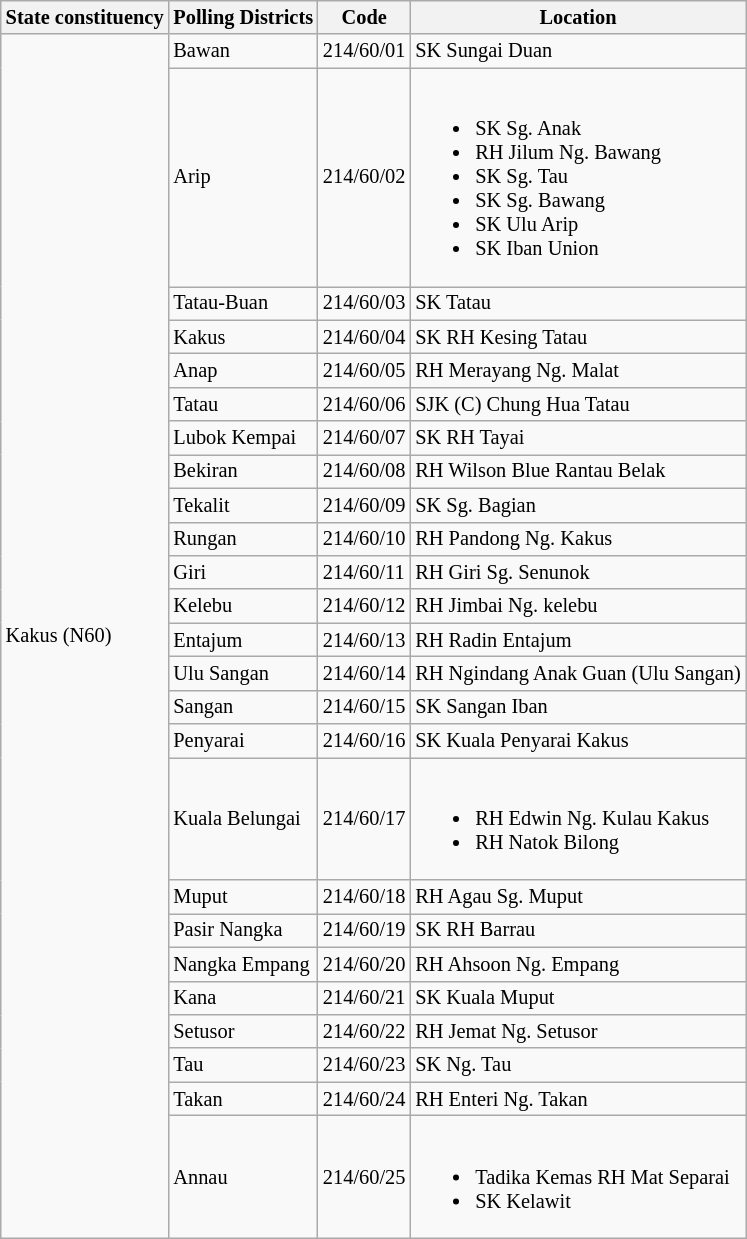<table class="wikitable sortable mw-collapsible" style="white-space:nowrap;font-size:85%">
<tr>
<th>State constituency</th>
<th>Polling Districts</th>
<th>Code</th>
<th>Location</th>
</tr>
<tr>
<td rowspan="25">Kakus (N60)</td>
<td>Bawan</td>
<td>214/60/01</td>
<td>SK Sungai Duan</td>
</tr>
<tr>
<td>Arip</td>
<td>214/60/02</td>
<td><br><ul><li>SK Sg. Anak</li><li>RH Jilum Ng. Bawang</li><li>SK Sg. Tau</li><li>SK Sg. Bawang</li><li>SK Ulu Arip</li><li>SK Iban Union</li></ul></td>
</tr>
<tr>
<td>Tatau-Buan</td>
<td>214/60/03</td>
<td>SK Tatau</td>
</tr>
<tr>
<td>Kakus</td>
<td>214/60/04</td>
<td>SK RH Kesing Tatau</td>
</tr>
<tr>
<td>Anap</td>
<td>214/60/05</td>
<td>RH Merayang Ng. Malat</td>
</tr>
<tr>
<td>Tatau</td>
<td>214/60/06</td>
<td>SJK (C) Chung Hua Tatau</td>
</tr>
<tr>
<td>Lubok Kempai</td>
<td>214/60/07</td>
<td>SK RH Tayai</td>
</tr>
<tr>
<td>Bekiran</td>
<td>214/60/08</td>
<td>RH Wilson Blue Rantau Belak</td>
</tr>
<tr>
<td>Tekalit</td>
<td>214/60/09</td>
<td>SK Sg. Bagian</td>
</tr>
<tr>
<td>Rungan</td>
<td>214/60/10</td>
<td>RH Pandong Ng. Kakus</td>
</tr>
<tr>
<td>Giri</td>
<td>214/60/11</td>
<td>RH Giri Sg. Senunok</td>
</tr>
<tr>
<td>Kelebu</td>
<td>214/60/12</td>
<td>RH Jimbai Ng. kelebu</td>
</tr>
<tr>
<td>Entajum</td>
<td>214/60/13</td>
<td>RH Radin Entajum</td>
</tr>
<tr>
<td>Ulu Sangan</td>
<td>214/60/14</td>
<td>RH Ngindang Anak Guan (Ulu Sangan)</td>
</tr>
<tr>
<td>Sangan</td>
<td>214/60/15</td>
<td>SK Sangan Iban</td>
</tr>
<tr>
<td>Penyarai</td>
<td>214/60/16</td>
<td>SK Kuala Penyarai Kakus</td>
</tr>
<tr>
<td>Kuala Belungai</td>
<td>214/60/17</td>
<td><br><ul><li>RH Edwin Ng. Kulau Kakus</li><li>RH Natok Bilong</li></ul></td>
</tr>
<tr>
<td>Muput</td>
<td>214/60/18</td>
<td>RH Agau Sg. Muput</td>
</tr>
<tr>
<td>Pasir Nangka</td>
<td>214/60/19</td>
<td>SK RH Barrau</td>
</tr>
<tr>
<td>Nangka Empang</td>
<td>214/60/20</td>
<td>RH Ahsoon Ng. Empang</td>
</tr>
<tr>
<td>Kana</td>
<td>214/60/21</td>
<td>SK Kuala Muput</td>
</tr>
<tr>
<td>Setusor</td>
<td>214/60/22</td>
<td>RH Jemat Ng. Setusor</td>
</tr>
<tr>
<td>Tau</td>
<td>214/60/23</td>
<td>SK Ng. Tau</td>
</tr>
<tr>
<td>Takan</td>
<td>214/60/24</td>
<td>RH Enteri Ng. Takan</td>
</tr>
<tr>
<td>Annau</td>
<td>214/60/25</td>
<td><br><ul><li>Tadika Kemas RH Mat Separai</li><li>SK Kelawit</li></ul></td>
</tr>
</table>
